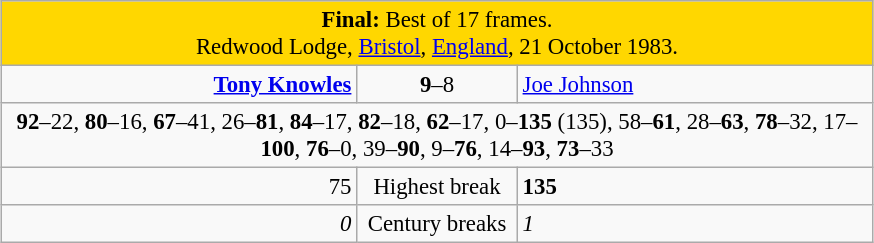<table class="wikitable" style="font-size: 95%; margin: 1em auto 1em auto;">
<tr>
<td colspan="3" align="center" bgcolor="#ffd700"><strong>Final:</strong> Best of 17 frames.<br>Redwood Lodge, <a href='#'>Bristol</a>, <a href='#'>England</a>, 21 October 1983.</td>
</tr>
<tr>
<td width="230" align="right"><strong><a href='#'>Tony Knowles</a></strong> <br></td>
<td width="100" align="center"><strong>9</strong>–8</td>
<td width="230"><a href='#'>Joe Johnson</a> <br></td>
</tr>
<tr>
<td colspan="3" align="center" style="font-size: 100%"><strong>92</strong>–22, <strong>80</strong>–16, <strong>67</strong>–41, 26–<strong>81</strong>, <strong>84</strong>–17, <strong>82</strong>–18, <strong>62</strong>–17, 0–<strong>135</strong> (135), 58–<strong>61</strong>, 28–<strong>63</strong>, <strong>78</strong>–32, 17–<strong>100</strong>, <strong>76</strong>–0, 39–<strong>90</strong>, 9–<strong>76</strong>, 14–<strong>93</strong>, <strong>73</strong>–33</td>
</tr>
<tr>
<td align="right">75</td>
<td align="center">Highest break</td>
<td><strong>135</strong></td>
</tr>
<tr>
<td align="right"><em>0</em></td>
<td align="center">Century breaks</td>
<td><em>1</em></td>
</tr>
</table>
